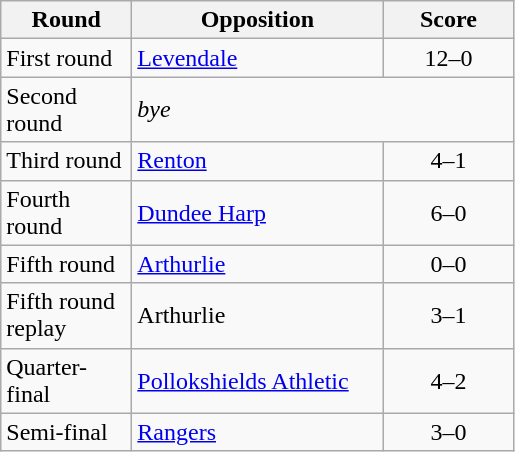<table class="wikitable" style="text-align:left;margin-left:1em;float:left">
<tr>
<th width=80>Round</th>
<th width=160>Opposition</th>
<th width=80>Score</th>
</tr>
<tr>
<td>First round</td>
<td><a href='#'>Levendale</a></td>
<td align=center>12–0</td>
</tr>
<tr>
<td>Second round</td>
<td colspan="2"><em>bye</em></td>
</tr>
<tr>
<td>Third round</td>
<td><a href='#'>Renton</a></td>
<td align=center>4–1</td>
</tr>
<tr>
<td>Fourth round</td>
<td><a href='#'>Dundee Harp</a></td>
<td align=center>6–0</td>
</tr>
<tr>
<td>Fifth round</td>
<td><a href='#'>Arthurlie</a></td>
<td align=center>0–0</td>
</tr>
<tr>
<td>Fifth round replay</td>
<td>Arthurlie</td>
<td align=center>3–1</td>
</tr>
<tr>
<td>Quarter-final</td>
<td><a href='#'>Pollokshields Athletic</a></td>
<td align=center>4–2</td>
</tr>
<tr>
<td>Semi-final</td>
<td><a href='#'>Rangers</a></td>
<td align=center>3–0</td>
</tr>
</table>
